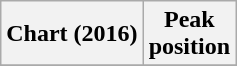<table class="wikitable plainrowheaders" style="text-align:center">
<tr>
<th scope="col">Chart (2016)</th>
<th scope="col">Peak<br>position</th>
</tr>
<tr>
</tr>
</table>
